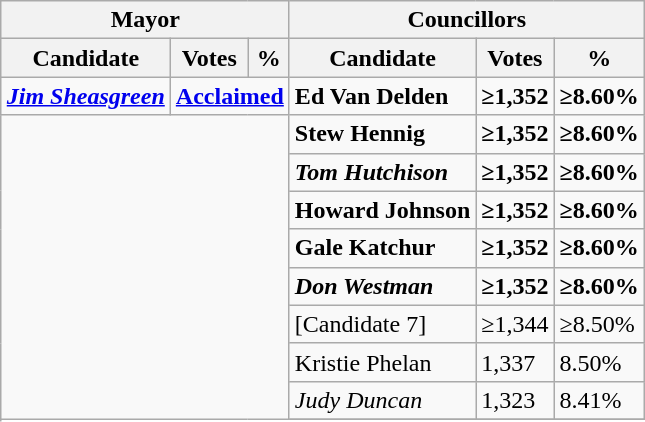<table class="wikitable collapsible collapsed" align="right">
<tr>
<th colspan=3>Mayor</th>
<th colspan=3>Councillors</th>
</tr>
<tr>
<th>Candidate</th>
<th>Votes</th>
<th>%</th>
<th>Candidate</th>
<th>Votes</th>
<th>%</th>
</tr>
<tr>
<td><strong><em><a href='#'>Jim Sheasgreen</a></em></strong></td>
<td colspan=2><strong><a href='#'>Acclaimed</a></strong></td>
<td><strong>Ed Van Delden</strong></td>
<td><strong>≥1,352</strong></td>
<td><strong>≥8.60%</strong></td>
</tr>
<tr>
<td rowspan=9 colspan=3></td>
<td><strong>Stew Hennig</strong></td>
<td><strong>≥1,352</strong></td>
<td><strong>≥8.60%</strong></td>
</tr>
<tr>
<td><strong><em>Tom Hutchison</em></strong></td>
<td><strong>≥1,352</strong></td>
<td><strong>≥8.60%</strong></td>
</tr>
<tr>
<td><strong>Howard Johnson</strong></td>
<td><strong>≥1,352</strong></td>
<td><strong>≥8.60%</strong></td>
</tr>
<tr>
<td><strong>Gale Katchur</strong></td>
<td><strong>≥1,352</strong></td>
<td><strong>≥8.60%</strong></td>
</tr>
<tr>
<td><strong><em>Don Westman</em></strong></td>
<td><strong>≥1,352</strong></td>
<td><strong>≥8.60%</strong></td>
</tr>
<tr>
<td>[Candidate 7]</td>
<td>≥1,344</td>
<td>≥8.50%</td>
</tr>
<tr>
<td>Kristie Phelan</td>
<td>1,337</td>
<td>8.50%</td>
</tr>
<tr>
<td><em>Judy Duncan</em></td>
<td>1,323</td>
<td>8.41%</td>
</tr>
<tr>
</tr>
</table>
